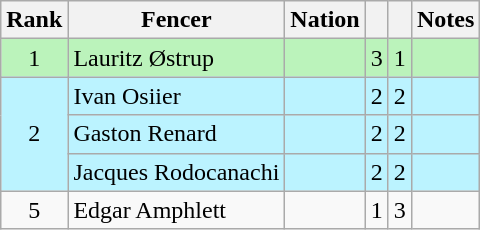<table class="wikitable sortable" style="text-align:center">
<tr>
<th>Rank</th>
<th>Fencer</th>
<th>Nation</th>
<th></th>
<th></th>
<th>Notes</th>
</tr>
<tr bgcolor=bbf3bb>
<td>1</td>
<td align=left>Lauritz Østrup</td>
<td align=left></td>
<td>3</td>
<td>1</td>
<td></td>
</tr>
<tr bgcolor=bbf3ff>
<td rowspan=3>2</td>
<td align=left>Ivan Osiier</td>
<td align=left></td>
<td>2</td>
<td>2</td>
<td></td>
</tr>
<tr bgcolor=bbf3ff>
<td align=left>Gaston Renard</td>
<td align=left></td>
<td>2</td>
<td>2</td>
<td></td>
</tr>
<tr bgcolor=bbf3ff>
<td align=left>Jacques Rodocanachi</td>
<td align=left></td>
<td>2</td>
<td>2</td>
<td></td>
</tr>
<tr>
<td>5</td>
<td align=left>Edgar Amphlett</td>
<td align=left></td>
<td>1</td>
<td>3</td>
<td></td>
</tr>
</table>
